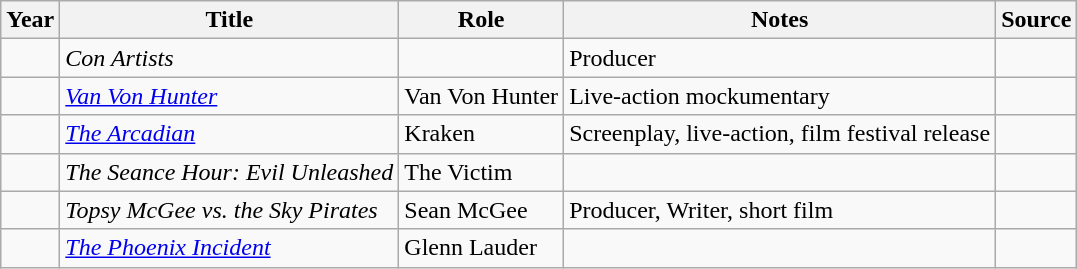<table class="wikitable sortable plainrowheaders">
<tr>
<th>Year</th>
<th>Title</th>
<th>Role</th>
<th class="unsortable">Notes</th>
<th class="unsortable">Source</th>
</tr>
<tr>
<td></td>
<td><em>Con Artists</em></td>
<td></td>
<td>Producer</td>
<td></td>
</tr>
<tr>
<td></td>
<td><em><a href='#'>Van Von Hunter</a></em></td>
<td>Van Von Hunter </td>
<td>Live-action mockumentary</td>
<td></td>
</tr>
<tr>
<td></td>
<td><em><a href='#'>The Arcadian</a></em></td>
<td>Kraken</td>
<td>Screenplay, live-action, film festival release</td>
<td></td>
</tr>
<tr>
<td></td>
<td><em>The Seance Hour: Evil Unleashed</em></td>
<td>The Victim</td>
<td></td>
<td></td>
</tr>
<tr>
<td></td>
<td><em>Topsy McGee vs. the Sky Pirates</em></td>
<td>Sean McGee</td>
<td>Producer, Writer, short film</td>
<td></td>
</tr>
<tr>
<td></td>
<td><em><a href='#'>The Phoenix Incident</a></em></td>
<td>Glenn Lauder</td>
<td></td>
<td></td>
</tr>
</table>
